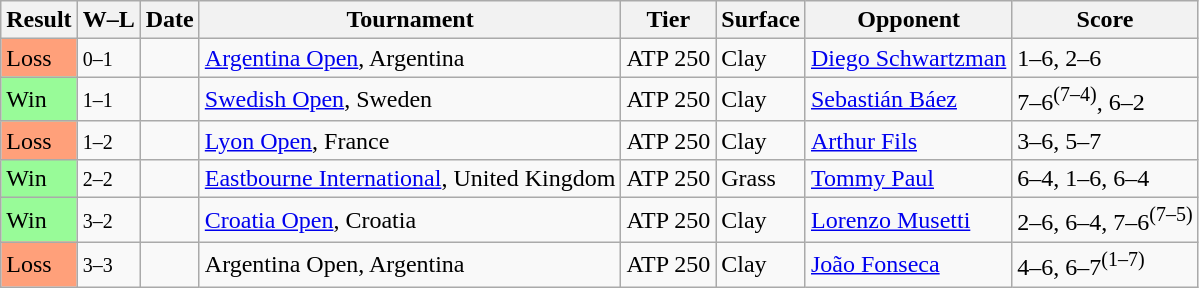<table class="sortable wikitable">
<tr>
<th>Result</th>
<th class="unsortable">W–L</th>
<th>Date</th>
<th>Tournament</th>
<th>Tier</th>
<th>Surface</th>
<th>Opponent</th>
<th class="unsortable">Score</th>
</tr>
<tr>
<td bgcolor=ffa07a>Loss</td>
<td><small>0–1</small></td>
<td><a href='#'></a></td>
<td><a href='#'>Argentina Open</a>, Argentina</td>
<td>ATP 250</td>
<td>Clay</td>
<td> <a href='#'>Diego Schwartzman</a></td>
<td>1–6, 2–6</td>
</tr>
<tr>
<td bgcolor=98fb98>Win</td>
<td><small>1–1</small></td>
<td><a href='#'></a></td>
<td><a href='#'>Swedish Open</a>, Sweden</td>
<td>ATP 250</td>
<td>Clay</td>
<td> <a href='#'>Sebastián Báez</a></td>
<td>7–6<sup>(7–4)</sup>, 6–2</td>
</tr>
<tr>
<td bgcolor=ffa07a>Loss</td>
<td><small>1–2</small></td>
<td><a href='#'></a></td>
<td><a href='#'>Lyon Open</a>, France</td>
<td>ATP 250</td>
<td>Clay</td>
<td> <a href='#'>Arthur Fils</a></td>
<td>3–6, 5–7</td>
</tr>
<tr>
<td bgcolor=98fb98>Win</td>
<td><small>2–2</small></td>
<td><a href='#'></a></td>
<td><a href='#'>Eastbourne International</a>, United Kingdom</td>
<td>ATP 250</td>
<td>Grass</td>
<td> <a href='#'>Tommy Paul</a></td>
<td>6–4, 1–6, 6–4</td>
</tr>
<tr>
<td bgcolor=98fb98>Win</td>
<td><small>3–2</small></td>
<td><a href='#'></a></td>
<td><a href='#'>Croatia Open</a>, Croatia</td>
<td>ATP 250</td>
<td>Clay</td>
<td> <a href='#'>Lorenzo Musetti</a></td>
<td>2–6, 6–4, 7–6<sup>(7–5)</sup></td>
</tr>
<tr>
<td bgcolor=ffa07a>Loss</td>
<td><small>3–3</small></td>
<td><a href='#'></a></td>
<td>Argentina Open, Argentina</td>
<td>ATP 250</td>
<td>Clay</td>
<td> <a href='#'>João Fonseca</a></td>
<td>4–6, 6–7<sup>(1–7)</sup></td>
</tr>
</table>
